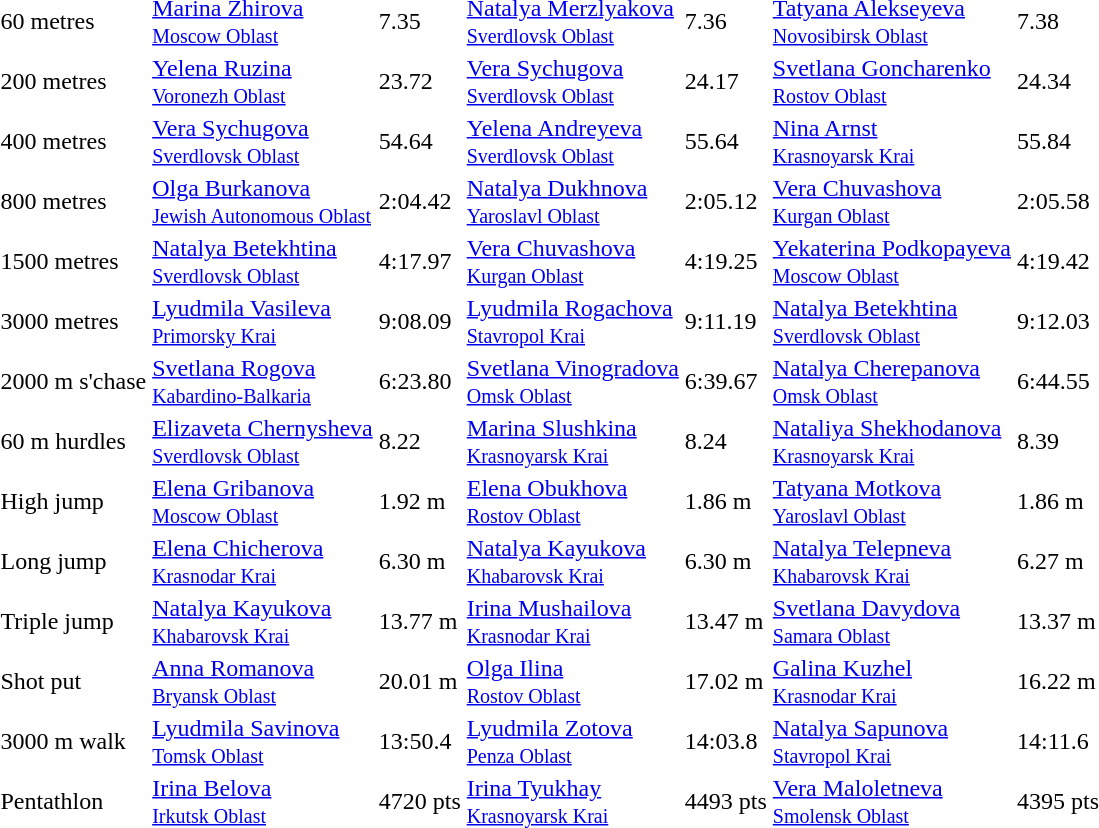<table>
<tr>
<td>60 metres</td>
<td><a href='#'>Marina Zhirova</a><br><small><a href='#'>Moscow Oblast</a></small></td>
<td>7.35</td>
<td><a href='#'>Natalya Merzlyakova</a><br><small><a href='#'>Sverdlovsk Oblast</a></small></td>
<td>7.36</td>
<td><a href='#'>Tatyana Alekseyeva</a><br><small><a href='#'>Novosibirsk Oblast</a></small></td>
<td>7.38</td>
</tr>
<tr>
<td>200 metres</td>
<td><a href='#'>Yelena Ruzina</a><br><small><a href='#'>Voronezh Oblast</a></small></td>
<td>23.72</td>
<td><a href='#'>Vera Sychugova</a><br><small><a href='#'>Sverdlovsk Oblast</a></small></td>
<td>24.17</td>
<td><a href='#'>Svetlana Goncharenko</a><br><small><a href='#'>Rostov Oblast</a></small></td>
<td>24.34</td>
</tr>
<tr>
<td>400 metres</td>
<td><a href='#'>Vera Sychugova</a><br><small><a href='#'>Sverdlovsk Oblast</a></small></td>
<td>54.64</td>
<td><a href='#'>Yelena Andreyeva</a><br><small><a href='#'>Sverdlovsk Oblast</a></small></td>
<td>55.64</td>
<td><a href='#'>Nina Arnst</a><br><small><a href='#'>Krasnoyarsk Krai</a></small></td>
<td>55.84</td>
</tr>
<tr>
<td>800 metres</td>
<td><a href='#'>Olga Burkanova</a><br><small><a href='#'>Jewish Autonomous Oblast</a></small></td>
<td>2:04.42</td>
<td><a href='#'>Natalya Dukhnova</a><br><small><a href='#'>Yaroslavl Oblast</a></small></td>
<td>2:05.12</td>
<td><a href='#'>Vera Chuvashova</a><br><small><a href='#'>Kurgan Oblast</a></small></td>
<td>2:05.58</td>
</tr>
<tr>
<td>1500 metres</td>
<td><a href='#'>Natalya Betekhtina</a><br><small><a href='#'>Sverdlovsk Oblast</a></small></td>
<td>4:17.97</td>
<td><a href='#'>Vera Chuvashova</a><br><small><a href='#'>Kurgan Oblast</a></small></td>
<td>4:19.25</td>
<td><a href='#'>Yekaterina Podkopayeva</a><br><small><a href='#'>Moscow Oblast</a></small></td>
<td>4:19.42</td>
</tr>
<tr>
<td>3000 metres</td>
<td><a href='#'>Lyudmila Vasileva</a><br><small><a href='#'>Primorsky Krai</a></small></td>
<td>9:08.09</td>
<td><a href='#'>Lyudmila Rogachova</a><br><small><a href='#'>Stavropol Krai</a></small></td>
<td>9:11.19</td>
<td><a href='#'>Natalya Betekhtina</a><br><small><a href='#'>Sverdlovsk Oblast</a></small></td>
<td>9:12.03</td>
</tr>
<tr>
<td>2000 m s'chase</td>
<td><a href='#'>Svetlana Rogova</a><br><small><a href='#'>Kabardino-Balkaria</a></small></td>
<td>6:23.80</td>
<td><a href='#'>Svetlana Vinogradova</a><br><small><a href='#'>Omsk Oblast</a></small></td>
<td>6:39.67</td>
<td><a href='#'>Natalya Cherepanova</a><br><small><a href='#'>Omsk Oblast</a></small></td>
<td>6:44.55</td>
</tr>
<tr>
<td>60 m hurdles</td>
<td><a href='#'>Elizaveta Chernysheva</a><br><small><a href='#'>Sverdlovsk Oblast</a></small></td>
<td>8.22</td>
<td><a href='#'>Marina Slushkina</a><br><small><a href='#'>Krasnoyarsk Krai</a></small></td>
<td>8.24</td>
<td><a href='#'>Nataliya Shekhodanova</a><br><small><a href='#'>Krasnoyarsk Krai</a></small></td>
<td>8.39</td>
</tr>
<tr>
<td>High jump</td>
<td><a href='#'>Elena Gribanova</a><br><small><a href='#'>Moscow Oblast</a></small></td>
<td>1.92 m</td>
<td><a href='#'>Elena Obukhova</a><br><small><a href='#'>Rostov Oblast</a></small></td>
<td>1.86 m</td>
<td><a href='#'>Tatyana Motkova</a><br><small><a href='#'>Yaroslavl Oblast</a></small></td>
<td>1.86 m</td>
</tr>
<tr>
<td>Long jump</td>
<td><a href='#'>Elena Chicherova</a><br><small><a href='#'>Krasnodar Krai</a></small></td>
<td>6.30 m</td>
<td><a href='#'>Natalya Kayukova</a><br><small><a href='#'>Khabarovsk Krai</a></small></td>
<td>6.30 m</td>
<td><a href='#'>Natalya Telepneva</a><br><small><a href='#'>Khabarovsk Krai</a></small></td>
<td>6.27 m</td>
</tr>
<tr>
<td>Triple jump</td>
<td><a href='#'>Natalya Kayukova</a><br><small><a href='#'>Khabarovsk Krai</a></small></td>
<td>13.77 m</td>
<td><a href='#'>Irina Mushailova</a><br><small><a href='#'>Krasnodar Krai</a></small></td>
<td>13.47 m</td>
<td><a href='#'>Svetlana Davydova</a><br><small><a href='#'>Samara Oblast</a></small></td>
<td>13.37 m</td>
</tr>
<tr>
<td>Shot put</td>
<td><a href='#'>Anna Romanova</a><br><small><a href='#'>Bryansk Oblast</a></small></td>
<td>20.01 m</td>
<td><a href='#'>Olga Ilina</a><br><small><a href='#'>Rostov Oblast</a></small></td>
<td>17.02 m</td>
<td><a href='#'>Galina Kuzhel</a><br><small><a href='#'>Krasnodar Krai</a></small></td>
<td>16.22 m</td>
</tr>
<tr>
<td>3000 m walk</td>
<td><a href='#'>Lyudmila Savinova</a><br><small><a href='#'>Tomsk Oblast</a></small></td>
<td>13:50.4</td>
<td><a href='#'>Lyudmila Zotova</a><br><small><a href='#'>Penza Oblast</a></small></td>
<td>14:03.8</td>
<td><a href='#'>Natalya Sapunova</a><br><small><a href='#'>Stavropol Krai</a></small></td>
<td>14:11.6</td>
</tr>
<tr>
<td>Pentathlon</td>
<td><a href='#'>Irina Belova</a><br><small><a href='#'>Irkutsk Oblast</a></small></td>
<td>4720 pts</td>
<td><a href='#'>Irina Tyukhay</a><br><small><a href='#'>Krasnoyarsk Krai</a></small></td>
<td>4493 pts</td>
<td><a href='#'>Vera Maloletneva</a><br><small><a href='#'>Smolensk Oblast</a></small></td>
<td>4395 pts</td>
</tr>
</table>
